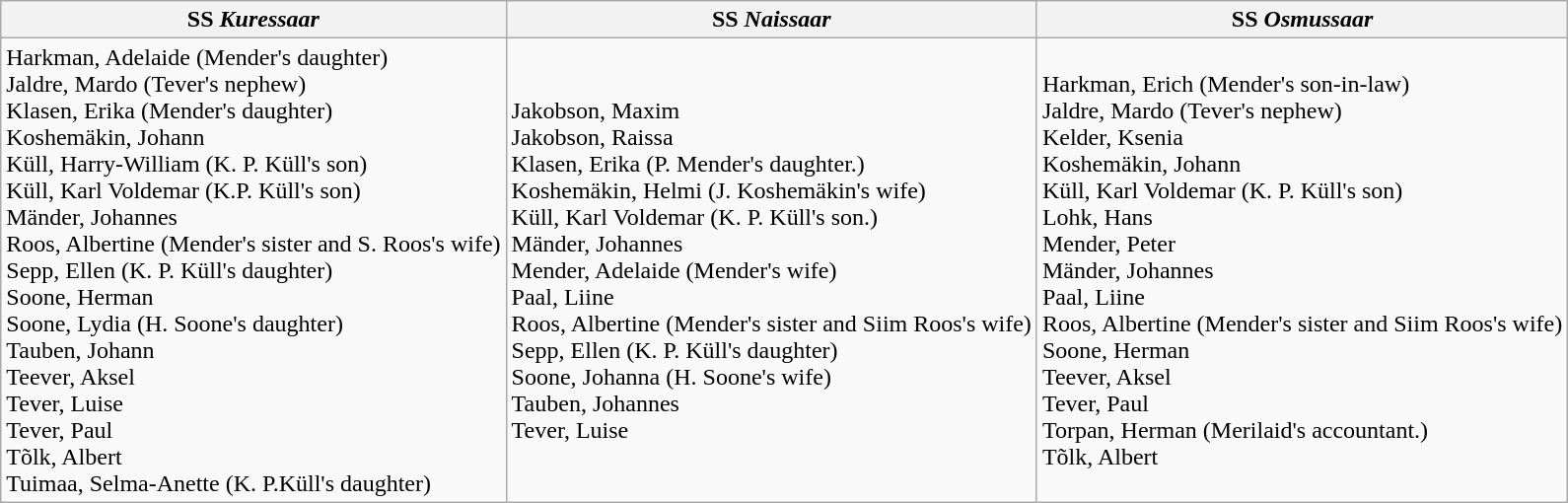<table class="wikitable">
<tr>
<th>SS <em>Kuressaar</em></th>
<th>SS <em>Naissaar</em></th>
<th>SS <em>Osmussaar</em></th>
</tr>
<tr>
<td>Harkman, Adelaide (Mender's daughter)<br>Jaldre, Mardo (Tever's nephew)<br>Klasen, Erika (Mender's daughter)<br>Koshemäkin, Johann<br>Küll, Harry-William (K. P. Küll's son)<br>Küll, Karl Voldemar (K.P. Küll's son)<br>Mänder, Johannes<br>Roos, Albertine (Mender's sister and S. Roos's wife)<br>Sepp, Ellen (K. P. Küll's daughter)<br>Soone, Herman<br>Soone, Lydia (H. Soone's daughter)<br>Tauben, Johann<br>Teever, Aksel<br>Tever, Luise<br>Tever, Paul<br>Tõlk, Albert<br>Tuimaa, Selma-Anette (K. P.Küll's daughter)</td>
<td>Jakobson, Maxim<br>Jakobson, Raissa<br>Klasen, Erika (P. Mender's daughter.)<br>Koshemäkin, Helmi (J. Koshemäkin's wife)<br>Küll, Karl Voldemar (K. P. Küll's son.)<br>Mänder, Johannes<br>Mender, Adelaide (Mender's wife)<br>Paal, Liine<br>Roos, Albertine (Mender's sister and Siim Roos's wife)<br>Sepp, Ellen (K. P. Küll's daughter)<br>Soone, Johanna (H. Soone's wife)<br>Tauben, Johannes<br>Tever, Luise</td>
<td>Harkman, Erich (Mender's son-in-law)<br>Jaldre, Mardo (Tever's nephew)<br>Kelder, Ksenia<br>Koshemäkin, Johann<br>Küll, Karl Voldemar (K. P. Küll's son)<br>Lohk, Hans<br>Mender, Peter<br>Mänder, Johannes<br>Paal, Liine<br>Roos, Albertine (Mender's sister and Siim Roos's wife)<br>Soone, Herman<br>Teever, Aksel<br>Tever, Paul<br>Torpan, Herman (Merilaid's accountant.)<br>Tõlk, Albert</td>
</tr>
</table>
